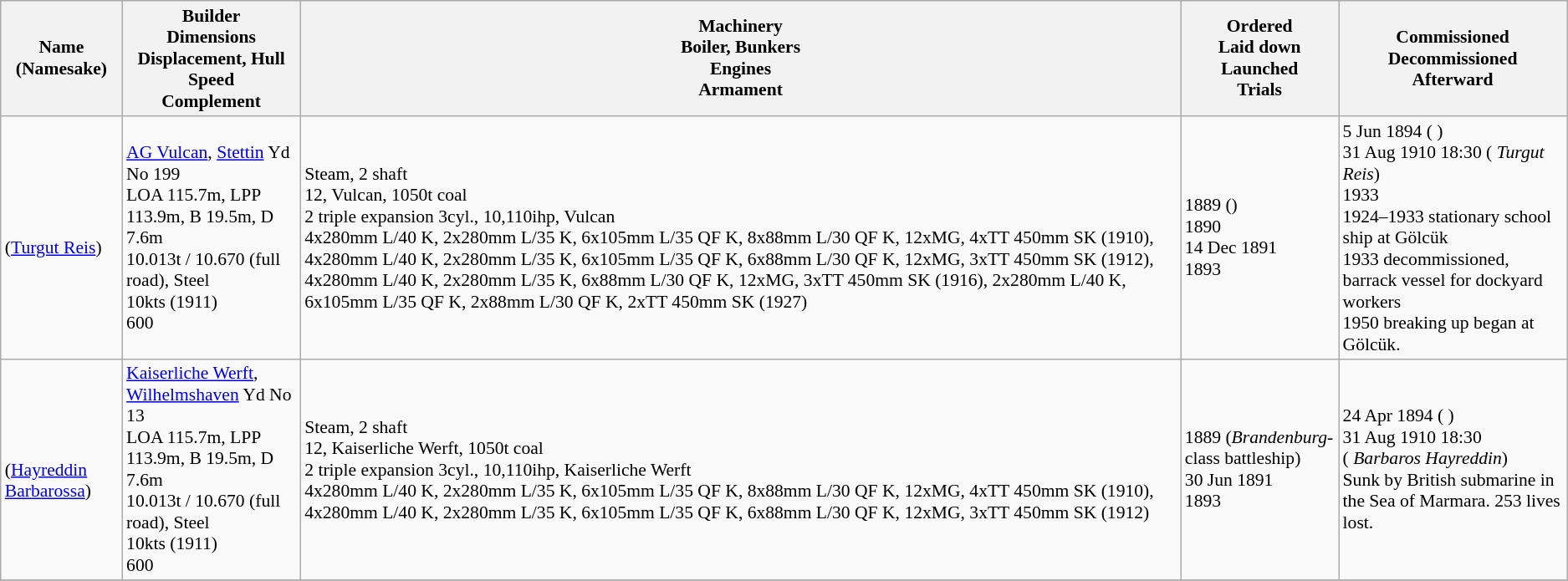<table class="wikitable" style="font-size:90%;">
<tr bgcolor="#e6e9ff">
<th>Name<br>(Namesake)</th>
<th>Builder<br>Dimensions<br>Displacement, Hull<br>Speed<br>Complement</th>
<th>Machinery<br>Boiler, Bunkers<br>Engines<br>Armament</th>
<th>Ordered<br>Laid down<br>Launched<br>Trials</th>
<th>Commissioned<br>Decommissioned<br>Afterward</th>
</tr>
<tr ---->
<td><br>(<a href='#'>Turgut Reis</a>)</td>
<td> <a href='#'>AG Vulcan</a>, <a href='#'>Stettin</a> Yd No 199<br>LOA 115.7m, LPP 113.9m, B 19.5m, D 7.6m<br>10.013t / 10.670 (full road), Steel<br>10kts (1911)<br>600</td>
<td>Steam, 2 shaft<br>12, Vulcan, 1050t coal<br>2 triple expansion 3cyl., 10,110ihp, Vulcan<br>4x280mm L/40 K, 2x280mm L/35 K, 6x105mm L/35 QF K, 8x88mm L/30 QF K, 12xMG, 4xTT 450mm SK (1910), 4x280mm L/40 K, 2x280mm L/35 K, 6x105mm L/35 QF K, 6x88mm L/30 QF K, 12xMG, 3xTT 450mm SK (1912), 4x280mm L/40 K, 2x280mm L/35 K, 6x88mm L/30 QF K, 12xMG, 3xTT 450mm SK (1916), 2x280mm L/40 K, 6x105mm L/35 QF K, 2x88mm L/30 QF K, 2xTT 450mm SK (1927)</td>
<td>1889 ()<br>1890<br>14 Dec 1891<br>1893</td>
<td>5 Jun 1894 ( )<br>31 Aug 1910 18:30 ( <em>Turgut Reis</em>)<br>1933<br>1924–1933 stationary school ship at Gölcük<br>1933 decommissioned, barrack vessel for dockyard workers<br>1950 breaking up began at Gölcük.</td>
</tr>
<tr ---->
<td><br>(<a href='#'>Hayreddin Barbarossa</a>)</td>
<td> <a href='#'>Kaiserliche Werft</a>, <a href='#'>Wilhelmshaven</a> Yd No 13<br>LOA 115.7m, LPP 113.9m, B 19.5m, D 7.6m<br>10.013t / 10.670 (full road), Steel<br>10kts (1911)<br>600</td>
<td>Steam, 2 shaft<br>12, Kaiserliche Werft, 1050t coal<br>2 triple expansion 3cyl., 10,110ihp, Kaiserliche Werft<br>4x280mm L/40 K, 2x280mm L/35 K, 6x105mm L/35 QF K, 8x88mm L/30 QF K, 12xMG, 4xTT 450mm SK (1910), 4x280mm L/40 K, 2x280mm L/35 K, 6x105mm L/35 QF K, 6x88mm L/30 QF K, 12xMG, 3xTT 450mm SK (1912)</td>
<td>1889 (<em>Brandenburg</em>-class battleship)<br>30 Jun 1891<br>1893</td>
<td>24 Apr 1894 ( )<br>31 Aug 1910 18:30<br>( <em>Barbaros Hayreddin</em>)<br>Sunk by British submarine  in the Sea of Marmara. 253 lives lost.</td>
</tr>
<tr ---->
</tr>
</table>
